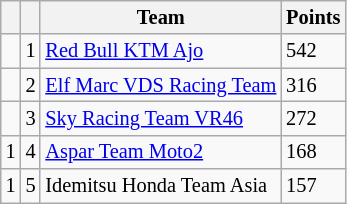<table class="wikitable" style="font-size: 85%;">
<tr>
<th></th>
<th></th>
<th>Team</th>
<th>Points</th>
</tr>
<tr>
<td></td>
<td align=center>1</td>
<td> <a href='#'>Red Bull KTM Ajo</a></td>
<td align=left>542</td>
</tr>
<tr>
<td></td>
<td align=center>2</td>
<td> <a href='#'>Elf Marc VDS Racing Team</a></td>
<td align=left>316</td>
</tr>
<tr>
<td></td>
<td align=center>3</td>
<td> <a href='#'>Sky Racing Team VR46</a></td>
<td align=left>272</td>
</tr>
<tr>
<td> 1</td>
<td align=center>4</td>
<td> <a href='#'>Aspar Team Moto2</a></td>
<td align=left>168</td>
</tr>
<tr>
<td> 1</td>
<td align=center>5</td>
<td> Idemitsu Honda Team Asia</td>
<td align=left>157</td>
</tr>
</table>
